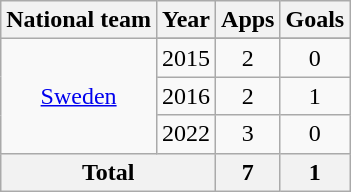<table class="wikitable" style="text-align:center">
<tr>
<th>National team</th>
<th>Year</th>
<th>Apps</th>
<th>Goals</th>
</tr>
<tr>
<td rowspan="4"><a href='#'>Sweden</a></td>
</tr>
<tr>
<td>2015</td>
<td>2</td>
<td>0</td>
</tr>
<tr>
<td>2016</td>
<td>2</td>
<td>1</td>
</tr>
<tr>
<td>2022</td>
<td>3</td>
<td>0</td>
</tr>
<tr>
<th colspan="2">Total</th>
<th>7</th>
<th>1</th>
</tr>
</table>
